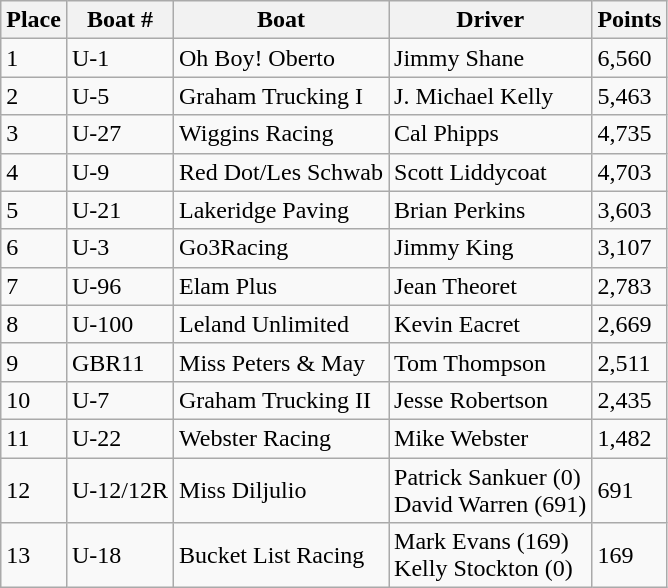<table class="wikitable">
<tr>
<th>Place</th>
<th>Boat #</th>
<th>Boat</th>
<th>Driver</th>
<th>Points</th>
</tr>
<tr>
<td>1</td>
<td>U-1</td>
<td>Oh Boy! Oberto</td>
<td>Jimmy Shane</td>
<td>6,560</td>
</tr>
<tr>
<td>2</td>
<td>U-5</td>
<td>Graham Trucking I</td>
<td>J. Michael Kelly</td>
<td>5,463</td>
</tr>
<tr>
<td>3</td>
<td>U-27</td>
<td>Wiggins Racing</td>
<td>Cal Phipps</td>
<td>4,735</td>
</tr>
<tr>
<td>4</td>
<td>U-9</td>
<td>Red Dot/Les Schwab</td>
<td>Scott Liddycoat</td>
<td>4,703</td>
</tr>
<tr>
<td>5</td>
<td>U-21</td>
<td>Lakeridge Paving</td>
<td>Brian Perkins</td>
<td>3,603</td>
</tr>
<tr>
<td>6</td>
<td>U-3</td>
<td>Go3Racing</td>
<td>Jimmy King</td>
<td>3,107</td>
</tr>
<tr>
<td>7</td>
<td>U-96</td>
<td>Elam Plus</td>
<td>Jean Theoret</td>
<td>2,783</td>
</tr>
<tr>
<td>8</td>
<td>U-100</td>
<td>Leland Unlimited</td>
<td>Kevin Eacret</td>
<td>2,669</td>
</tr>
<tr>
<td>9</td>
<td>GBR11</td>
<td>Miss Peters & May</td>
<td>Tom Thompson</td>
<td>2,511</td>
</tr>
<tr>
<td>10</td>
<td>U-7</td>
<td>Graham Trucking II</td>
<td>Jesse Robertson</td>
<td>2,435</td>
</tr>
<tr>
<td>11</td>
<td>U-22</td>
<td>Webster Racing</td>
<td>Mike Webster</td>
<td>1,482</td>
</tr>
<tr>
<td>12</td>
<td>U-12/12R</td>
<td>Miss Diljulio</td>
<td>Patrick Sankuer (0)<br>David Warren (691)</td>
<td>691</td>
</tr>
<tr>
<td>13</td>
<td>U-18</td>
<td>Bucket List Racing</td>
<td>Mark Evans (169)<br>Kelly Stockton (0)</td>
<td>169</td>
</tr>
</table>
